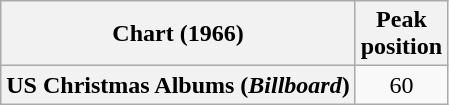<table class="wikitable plainrowheaders" style="text-align:center">
<tr>
<th scope="col">Chart (1966)</th>
<th scope="col">Peak<br>position</th>
</tr>
<tr>
<th scope="row">US Christmas Albums (<em>Billboard</em>)</th>
<td>60</td>
</tr>
</table>
